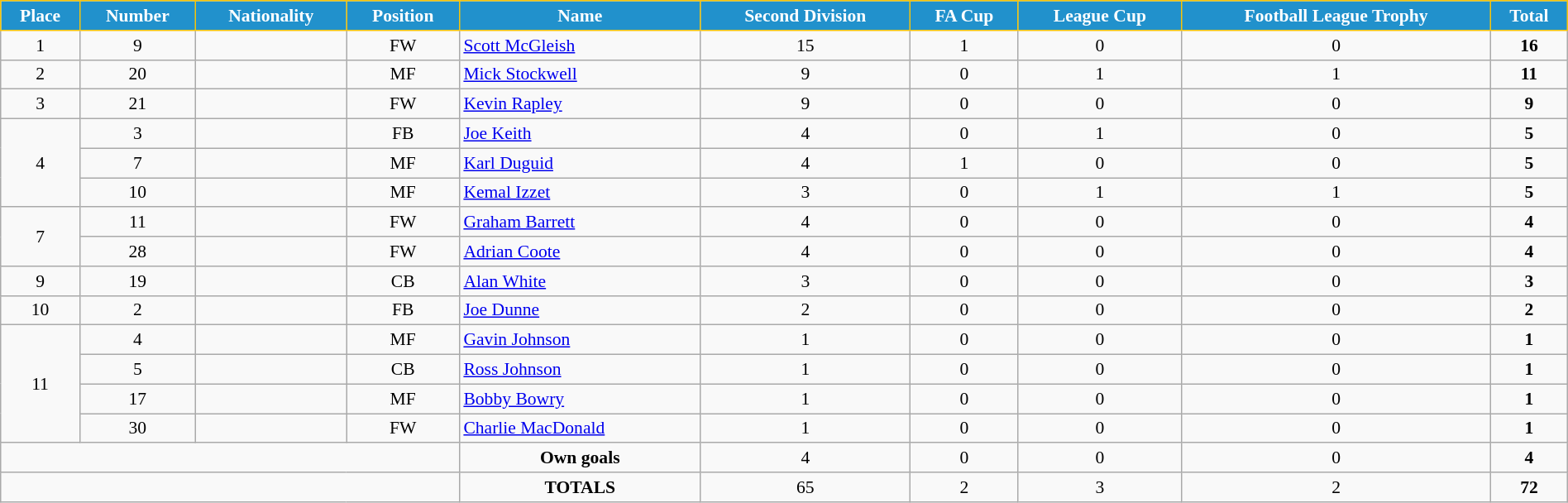<table class="wikitable" style="text-align:center; font-size:90%; width:100%;">
<tr>
<th style="background:#2191CC; color:white; border:1px solid #F7C408; text-align:center;">Place</th>
<th style="background:#2191CC; color:white; border:1px solid #F7C408; text-align:center;">Number</th>
<th style="background:#2191CC; color:white; border:1px solid #F7C408; text-align:center;">Nationality</th>
<th style="background:#2191CC; color:white; border:1px solid #F7C408; text-align:center;">Position</th>
<th style="background:#2191CC; color:white; border:1px solid #F7C408; text-align:center;">Name</th>
<th style="background:#2191CC; color:white; border:1px solid #F7C408; text-align:center;">Second Division</th>
<th style="background:#2191CC; color:white; border:1px solid #F7C408; text-align:center;">FA Cup</th>
<th style="background:#2191CC; color:white; border:1px solid #F7C408; text-align:center;">League Cup</th>
<th style="background:#2191CC; color:white; border:1px solid #F7C408; text-align:center;">Football League Trophy</th>
<th style="background:#2191CC; color:white; border:1px solid #F7C408; text-align:center;">Total</th>
</tr>
<tr>
<td>1</td>
<td>9</td>
<td></td>
<td>FW</td>
<td align="left"><a href='#'>Scott McGleish</a></td>
<td>15</td>
<td>1</td>
<td>0</td>
<td>0</td>
<td><strong>16</strong></td>
</tr>
<tr>
<td>2</td>
<td>20</td>
<td></td>
<td>MF</td>
<td align="left"><a href='#'>Mick Stockwell</a></td>
<td>9</td>
<td>0</td>
<td>1</td>
<td>1</td>
<td><strong>11</strong></td>
</tr>
<tr>
<td>3</td>
<td>21</td>
<td></td>
<td>FW</td>
<td align="left"><a href='#'>Kevin Rapley</a></td>
<td>9</td>
<td>0</td>
<td>0</td>
<td>0</td>
<td><strong>9</strong></td>
</tr>
<tr>
<td rowspan=3>4</td>
<td>3</td>
<td></td>
<td>FB</td>
<td align="left"><a href='#'>Joe Keith</a></td>
<td>4</td>
<td>0</td>
<td>1</td>
<td>0</td>
<td><strong>5</strong></td>
</tr>
<tr>
<td>7</td>
<td></td>
<td>MF</td>
<td align="left"><a href='#'>Karl Duguid</a></td>
<td>4</td>
<td>1</td>
<td>0</td>
<td>0</td>
<td><strong>5</strong></td>
</tr>
<tr>
<td>10</td>
<td></td>
<td>MF</td>
<td align="left"><a href='#'>Kemal Izzet</a></td>
<td>3</td>
<td>0</td>
<td>1</td>
<td>1</td>
<td><strong>5</strong></td>
</tr>
<tr>
<td rowspan=2>7</td>
<td>11</td>
<td></td>
<td>FW</td>
<td align="left"><a href='#'>Graham Barrett</a></td>
<td>4</td>
<td>0</td>
<td>0</td>
<td>0</td>
<td><strong>4</strong></td>
</tr>
<tr>
<td>28</td>
<td></td>
<td>FW</td>
<td align="left"><a href='#'>Adrian Coote</a></td>
<td>4</td>
<td>0</td>
<td>0</td>
<td>0</td>
<td><strong>4</strong></td>
</tr>
<tr>
<td>9</td>
<td>19</td>
<td></td>
<td>CB</td>
<td align="left"><a href='#'>Alan White</a></td>
<td>3</td>
<td>0</td>
<td>0</td>
<td>0</td>
<td><strong>3</strong></td>
</tr>
<tr>
<td>10</td>
<td>2</td>
<td></td>
<td>FB</td>
<td align="left"><a href='#'>Joe Dunne</a></td>
<td>2</td>
<td>0</td>
<td>0</td>
<td>0</td>
<td><strong>2</strong></td>
</tr>
<tr>
<td rowspan=4>11</td>
<td>4</td>
<td></td>
<td>MF</td>
<td align="left"><a href='#'>Gavin Johnson</a></td>
<td>1</td>
<td>0</td>
<td>0</td>
<td>0</td>
<td><strong>1</strong></td>
</tr>
<tr>
<td>5</td>
<td></td>
<td>CB</td>
<td align="left"><a href='#'>Ross Johnson</a></td>
<td>1</td>
<td>0</td>
<td>0</td>
<td>0</td>
<td><strong>1</strong></td>
</tr>
<tr>
<td>17</td>
<td></td>
<td>MF</td>
<td align="left"><a href='#'>Bobby Bowry</a></td>
<td>1</td>
<td>0</td>
<td>0</td>
<td>0</td>
<td><strong>1</strong></td>
</tr>
<tr>
<td>30</td>
<td></td>
<td>FW</td>
<td align="left"><a href='#'>Charlie MacDonald</a></td>
<td>1</td>
<td>0</td>
<td>0</td>
<td>0</td>
<td><strong>1</strong></td>
</tr>
<tr>
<td colspan="4"></td>
<td><strong>Own goals</strong></td>
<td>4</td>
<td>0</td>
<td>0</td>
<td>0</td>
<td><strong>4</strong></td>
</tr>
<tr>
<td colspan="4"></td>
<td><strong>TOTALS</strong></td>
<td>65</td>
<td>2</td>
<td>3</td>
<td>2</td>
<td><strong>72</strong></td>
</tr>
</table>
